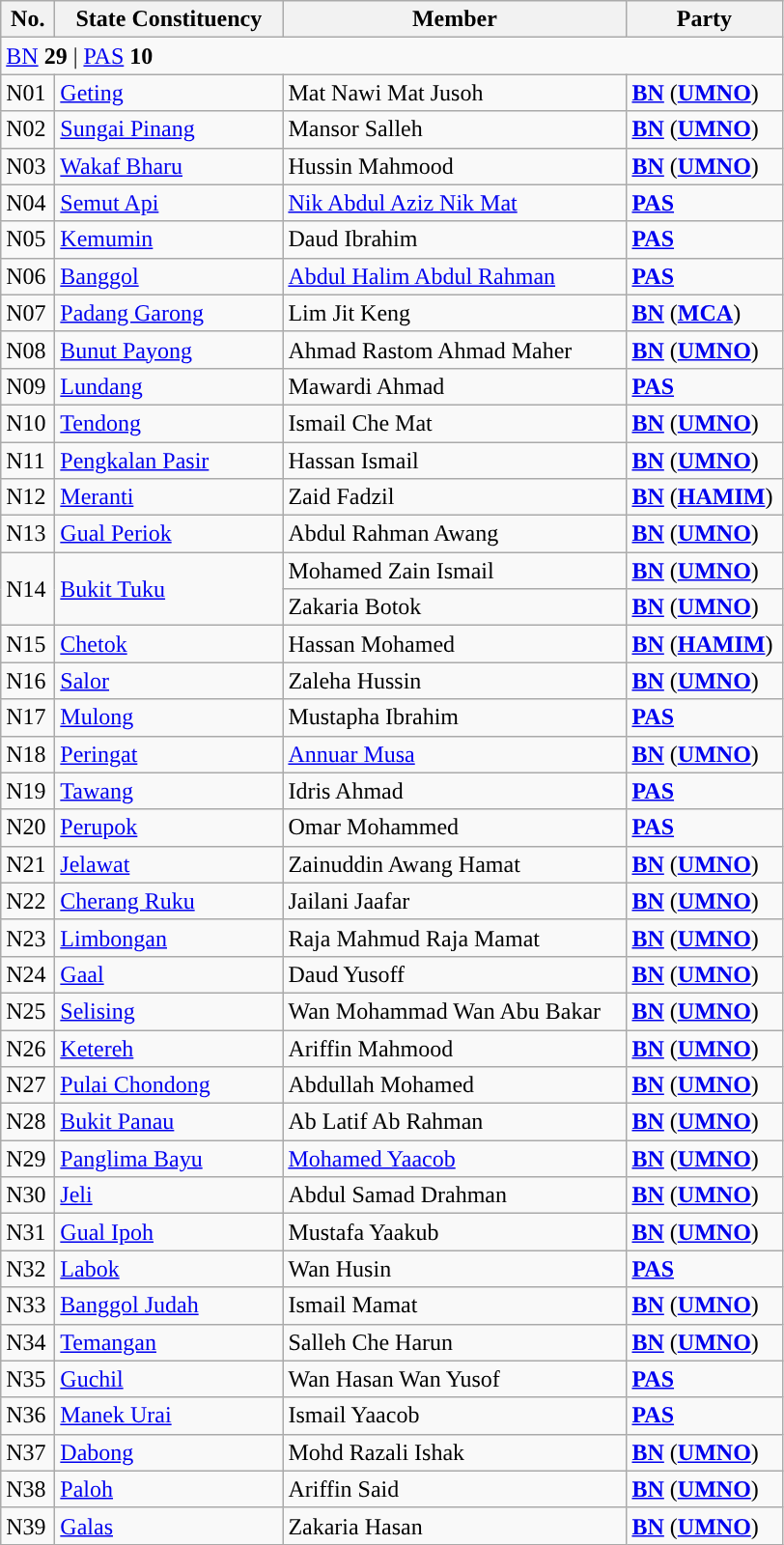<table class="wikitable sortable">
<tr>
<th style="width:30px;">No.</th>
<th style="width:150px;">State Constituency</th>
<th style="width:230px;">Member</th>
<th style="width:100px;">Party</th>
</tr>
<tr>
<td colspan="4"><a href='#'>BN</a> <strong>29</strong> | <a href='#'>PAS</a> <strong>10</strong></td>
</tr>
<tr>
<td>N01</td>
<td><a href='#'>Geting</a></td>
<td>Mat Nawi Mat Jusoh</td>
<td><strong><a href='#'>BN</a></strong> (<strong><a href='#'>UMNO</a></strong>)</td>
</tr>
<tr>
<td>N02</td>
<td><a href='#'>Sungai Pinang</a></td>
<td>Mansor Salleh</td>
<td><strong><a href='#'>BN</a></strong> (<strong><a href='#'>UMNO</a></strong>)</td>
</tr>
<tr>
<td>N03</td>
<td><a href='#'>Wakaf Bharu</a></td>
<td>Hussin Mahmood</td>
<td><strong><a href='#'>BN</a></strong> (<strong><a href='#'>UMNO</a></strong>)</td>
</tr>
<tr>
<td>N04</td>
<td><a href='#'>Semut Api</a></td>
<td><a href='#'>Nik Abdul Aziz Nik Mat</a></td>
<td><strong><a href='#'>PAS</a></strong></td>
</tr>
<tr>
<td>N05</td>
<td><a href='#'>Kemumin</a></td>
<td>Daud Ibrahim</td>
<td><strong><a href='#'>PAS</a></strong></td>
</tr>
<tr>
<td>N06</td>
<td><a href='#'>Banggol</a></td>
<td><a href='#'>Abdul Halim Abdul Rahman</a></td>
<td><strong><a href='#'>PAS</a></strong></td>
</tr>
<tr>
<td>N07</td>
<td><a href='#'>Padang Garong</a></td>
<td>Lim Jit Keng</td>
<td><strong><a href='#'>BN</a></strong> (<strong><a href='#'>MCA</a></strong>)</td>
</tr>
<tr>
<td>N08</td>
<td><a href='#'>Bunut Payong</a></td>
<td>Ahmad Rastom Ahmad Maher</td>
<td><strong><a href='#'>BN</a></strong> (<strong><a href='#'>UMNO</a></strong>)</td>
</tr>
<tr>
<td>N09</td>
<td><a href='#'>Lundang</a></td>
<td>Mawardi Ahmad</td>
<td><strong><a href='#'>PAS</a></strong></td>
</tr>
<tr>
<td>N10</td>
<td><a href='#'>Tendong</a></td>
<td>Ismail Che Mat</td>
<td><strong><a href='#'>BN</a></strong> (<strong><a href='#'>UMNO</a></strong>)</td>
</tr>
<tr>
<td>N11</td>
<td><a href='#'>Pengkalan Pasir</a></td>
<td>Hassan Ismail</td>
<td><strong><a href='#'>BN</a></strong> (<strong><a href='#'>UMNO</a></strong>)</td>
</tr>
<tr>
<td>N12</td>
<td><a href='#'>Meranti</a></td>
<td>Zaid Fadzil</td>
<td><strong><a href='#'>BN</a></strong> (<strong><a href='#'>HAMIM</a></strong>)</td>
</tr>
<tr>
<td>N13</td>
<td><a href='#'>Gual Periok</a></td>
<td>Abdul Rahman Awang</td>
<td><strong><a href='#'>BN</a></strong> (<strong><a href='#'>UMNO</a></strong>)</td>
</tr>
<tr>
<td rowspan=2>N14</td>
<td rowspan=2><a href='#'>Bukit Tuku</a></td>
<td>Mohamed Zain Ismail </td>
<td><strong><a href='#'>BN</a></strong> (<strong><a href='#'>UMNO</a></strong>)</td>
</tr>
<tr>
<td>Zakaria Botok </td>
<td><strong><a href='#'>BN</a></strong> (<strong><a href='#'>UMNO</a></strong>)</td>
</tr>
<tr>
<td>N15</td>
<td><a href='#'>Chetok</a></td>
<td>Hassan Mohamed</td>
<td><strong><a href='#'>BN</a></strong> (<strong><a href='#'>HAMIM</a></strong>)</td>
</tr>
<tr>
<td>N16</td>
<td><a href='#'>Salor</a></td>
<td>Zaleha Hussin</td>
<td><strong><a href='#'>BN</a></strong> (<strong><a href='#'>UMNO</a></strong>)</td>
</tr>
<tr>
<td>N17</td>
<td><a href='#'>Mulong</a></td>
<td>Mustapha Ibrahim</td>
<td><strong><a href='#'>PAS</a></strong></td>
</tr>
<tr>
<td>N18</td>
<td><a href='#'>Peringat</a></td>
<td><a href='#'>Annuar Musa</a></td>
<td><strong><a href='#'>BN</a></strong> (<strong><a href='#'>UMNO</a></strong>)</td>
</tr>
<tr>
<td>N19</td>
<td><a href='#'>Tawang</a></td>
<td>Idris Ahmad</td>
<td><strong><a href='#'>PAS</a></strong></td>
</tr>
<tr>
<td>N20</td>
<td><a href='#'>Perupok</a></td>
<td>Omar Mohammed</td>
<td><strong><a href='#'>PAS</a></strong></td>
</tr>
<tr>
<td>N21</td>
<td><a href='#'>Jelawat</a></td>
<td>Zainuddin Awang Hamat</td>
<td><strong><a href='#'>BN</a></strong> (<strong><a href='#'>UMNO</a></strong>)</td>
</tr>
<tr>
<td>N22</td>
<td><a href='#'>Cherang Ruku</a></td>
<td>Jailani Jaafar</td>
<td><strong><a href='#'>BN</a></strong> (<strong><a href='#'>UMNO</a></strong>)</td>
</tr>
<tr>
<td>N23</td>
<td><a href='#'>Limbongan</a></td>
<td>Raja Mahmud Raja Mamat</td>
<td><strong><a href='#'>BN</a></strong> (<strong><a href='#'>UMNO</a></strong>)</td>
</tr>
<tr>
<td>N24</td>
<td><a href='#'>Gaal</a></td>
<td>Daud Yusoff</td>
<td><strong><a href='#'>BN</a></strong> (<strong><a href='#'>UMNO</a></strong>)</td>
</tr>
<tr>
<td>N25</td>
<td><a href='#'>Selising</a></td>
<td>Wan Mohammad Wan Abu Bakar</td>
<td><strong><a href='#'>BN</a></strong> (<strong><a href='#'>UMNO</a></strong>)</td>
</tr>
<tr>
<td>N26</td>
<td><a href='#'>Ketereh</a></td>
<td>Ariffin Mahmood</td>
<td><strong><a href='#'>BN</a></strong> (<strong><a href='#'>UMNO</a></strong>)</td>
</tr>
<tr>
<td>N27</td>
<td><a href='#'>Pulai Chondong</a></td>
<td>Abdullah Mohamed</td>
<td><strong><a href='#'>BN</a></strong> (<strong><a href='#'>UMNO</a></strong>)</td>
</tr>
<tr>
<td>N28</td>
<td><a href='#'>Bukit Panau</a></td>
<td>Ab Latif Ab Rahman</td>
<td><strong><a href='#'>BN</a></strong> (<strong><a href='#'>UMNO</a></strong>)</td>
</tr>
<tr>
<td>N29</td>
<td><a href='#'>Panglima Bayu</a></td>
<td><a href='#'>Mohamed Yaacob</a></td>
<td><strong><a href='#'>BN</a></strong> (<strong><a href='#'>UMNO</a></strong>)</td>
</tr>
<tr>
<td>N30</td>
<td><a href='#'>Jeli</a></td>
<td>Abdul Samad Drahman</td>
<td><strong><a href='#'>BN</a></strong> (<strong><a href='#'>UMNO</a></strong>)</td>
</tr>
<tr>
<td>N31</td>
<td><a href='#'>Gual Ipoh</a></td>
<td>Mustafa Yaakub</td>
<td><strong><a href='#'>BN</a></strong> (<strong><a href='#'>UMNO</a></strong>)</td>
</tr>
<tr>
<td>N32</td>
<td><a href='#'>Labok</a></td>
<td>Wan Husin</td>
<td><strong><a href='#'>PAS</a></strong></td>
</tr>
<tr>
<td>N33</td>
<td><a href='#'>Banggol Judah</a></td>
<td>Ismail Mamat</td>
<td><strong><a href='#'>BN</a></strong> (<strong><a href='#'>UMNO</a></strong>)</td>
</tr>
<tr>
<td>N34</td>
<td><a href='#'>Temangan</a></td>
<td>Salleh Che Harun</td>
<td><strong><a href='#'>BN</a></strong> (<strong><a href='#'>UMNO</a></strong>)</td>
</tr>
<tr>
<td>N35</td>
<td><a href='#'>Guchil</a></td>
<td>Wan Hasan Wan Yusof</td>
<td><strong><a href='#'>PAS</a></strong></td>
</tr>
<tr>
<td>N36</td>
<td><a href='#'>Manek Urai</a></td>
<td>Ismail Yaacob</td>
<td><strong><a href='#'>PAS</a></strong></td>
</tr>
<tr>
<td>N37</td>
<td><a href='#'>Dabong</a></td>
<td>Mohd Razali Ishak</td>
<td><strong><a href='#'>BN</a></strong> (<strong><a href='#'>UMNO</a></strong>)</td>
</tr>
<tr>
<td>N38</td>
<td><a href='#'>Paloh</a></td>
<td>Ariffin Said</td>
<td><strong><a href='#'>BN</a></strong> (<strong><a href='#'>UMNO</a></strong>)</td>
</tr>
<tr>
<td>N39</td>
<td><a href='#'>Galas</a></td>
<td>Zakaria Hasan</td>
<td><strong><a href='#'>BN</a></strong> (<strong><a href='#'>UMNO</a></strong>)</td>
</tr>
</table>
